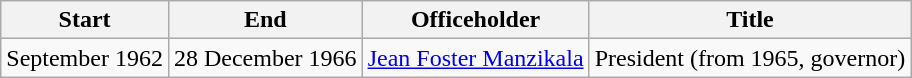<table class=wikitable sortable>
<tr>
<th>Start</th>
<th>End</th>
<th>Officeholder</th>
<th>Title</th>
</tr>
<tr>
<td>September 1962</td>
<td>28 December 1966</td>
<td><a href='#'>Jean Foster Manzikala</a></td>
<td>President (from 1965, governor)</td>
</tr>
</table>
